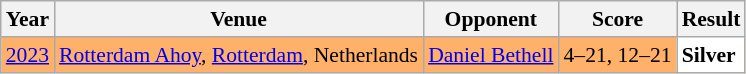<table class="sortable wikitable" style="font-size: 90%;">
<tr>
<th>Year</th>
<th>Venue</th>
<th>Opponent</th>
<th>Score</th>
<th>Result</th>
</tr>
<tr style="background:#FFB069">
<td align="center"><a href='#'>2023</a></td>
<td align="left"><a href='#'>Rotterdam Ahoy</a>, <a href='#'>Rotterdam</a>, Netherlands</td>
<td align="left"> <a href='#'>Daniel Bethell</a></td>
<td align="left">4–21, 12–21</td>
<td style="text-align:left; background:white"> <strong>Silver</strong></td>
</tr>
</table>
